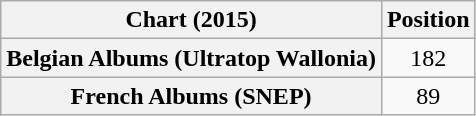<table class="wikitable sortable plainrowheaders" style="text-align:center">
<tr>
<th scope="col">Chart (2015)</th>
<th scope="col">Position</th>
</tr>
<tr>
<th scope="row">Belgian Albums (Ultratop Wallonia)</th>
<td>182</td>
</tr>
<tr>
<th scope="row">French Albums (SNEP)</th>
<td>89</td>
</tr>
</table>
